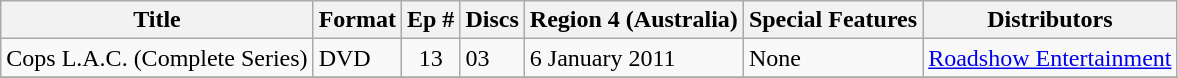<table class="wikitable">
<tr>
<th>Title</th>
<th>Format</th>
<th>Ep #</th>
<th>Discs</th>
<th>Region 4 (Australia)</th>
<th>Special Features</th>
<th>Distributors</th>
</tr>
<tr>
<td>Cops L.A.C. (Complete Series)</td>
<td>DVD</td>
<td style="text-align:center;">13</td>
<td>03</td>
<td>6 January 2011</td>
<td>None</td>
<td><a href='#'>Roadshow Entertainment</a></td>
</tr>
<tr>
</tr>
</table>
